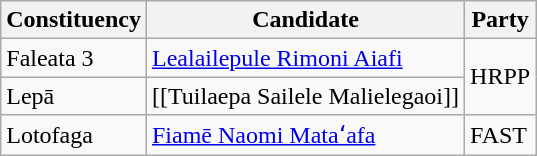<table class=wikitable style=text-align:left>
<tr>
<th>Constituency</th>
<th>Candidate</th>
<th>Party</th>
</tr>
<tr>
<td>Faleata 3</td>
<td><a href='#'>Lealailepule Rimoni Aiafi</a></td>
<td rowspan="2">HRPP</td>
</tr>
<tr>
<td>Lepā</td>
<td>[[Tuilaepa Sailele Malielegaoi]]</td>
</tr>
<tr>
<td>Lotofaga</td>
<td><a href='#'>Fiamē Naomi Mataʻafa</a></td>
<td>FAST</td>
</tr>
</table>
